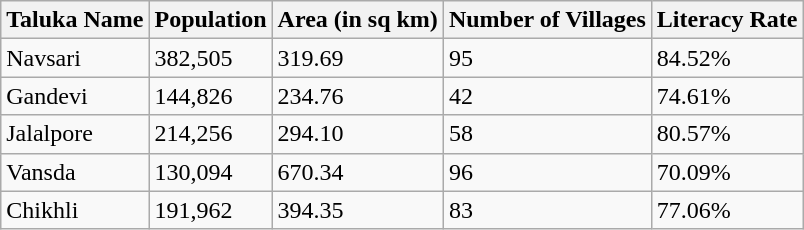<table class="wikitable">
<tr>
<th>Taluka Name</th>
<th>Population</th>
<th>Area (in sq km)</th>
<th>Number of Villages</th>
<th>Literacy Rate</th>
</tr>
<tr>
<td>Navsari</td>
<td>382,505</td>
<td>319.69</td>
<td>95</td>
<td>84.52%</td>
</tr>
<tr>
<td>Gandevi</td>
<td>144,826</td>
<td>234.76</td>
<td>42</td>
<td>74.61%</td>
</tr>
<tr>
<td>Jalalpore</td>
<td>214,256</td>
<td>294.10</td>
<td>58</td>
<td>80.57%</td>
</tr>
<tr>
<td>Vansda</td>
<td>130,094</td>
<td>670.34</td>
<td>96</td>
<td>70.09%</td>
</tr>
<tr>
<td>Chikhli</td>
<td>191,962</td>
<td>394.35</td>
<td>83</td>
<td>77.06%</td>
</tr>
</table>
